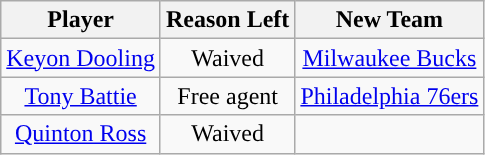<table class="wikitable sortable sortable">
<tr>
<th>Player</th>
<th>Reason Left</th>
<th>New Team</th>
</tr>
<tr style="text-align: center">
<td><a href='#'>Keyon Dooling</a></td>
<td>Waived</td>
<td><a href='#'>Milwaukee Bucks</a></td>
</tr>
<tr style="text-align: center">
<td><a href='#'>Tony Battie</a></td>
<td>Free agent</td>
<td><a href='#'>Philadelphia 76ers</a></td>
</tr>
<tr style="text-align: center">
<td><a href='#'>Quinton Ross</a></td>
<td>Waived</td>
<td></td>
</tr>
</table>
